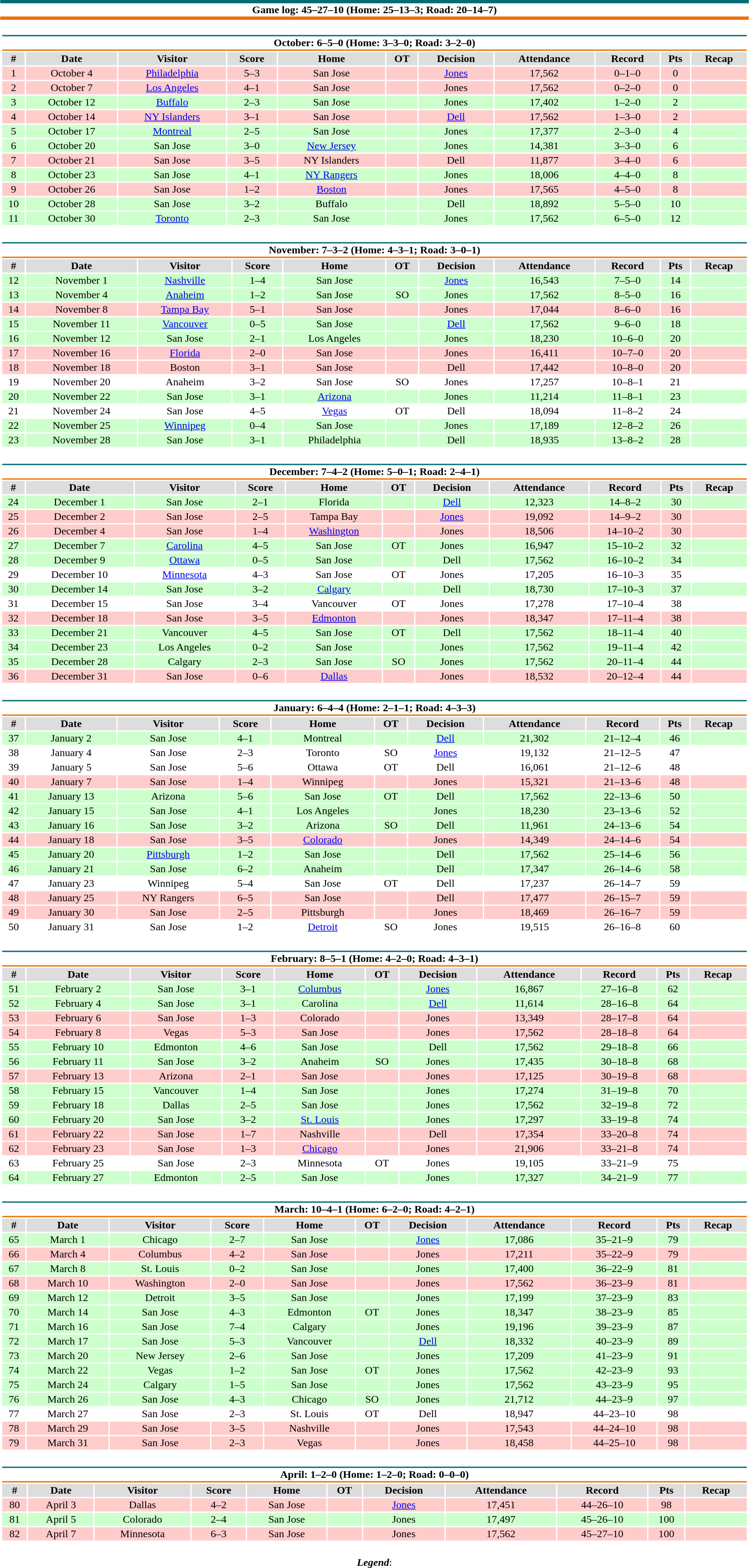<table class="toccolours" style="width:90%; clear:both; margin:1.5em auto; text-align:center;">
<tr>
<th colspan="11" style="background:#fff; border-top:#006D75 5px solid; border-bottom:#EA7200 5px solid;">Game log: 45–27–10 (Home: 25–13–3; Road: 20–14–7)</th>
</tr>
<tr>
<td colspan=11><br><table class="toccolours collapsible collapsed" style="width:100%;">
<tr>
<th colspan="11" style="background:#fff; border-top:#006D75 2px solid; border-bottom:#EA7200 2px solid;">October: 6–5–0 (Home: 3–3–0; Road: 3–2–0)</th>
</tr>
<tr bgcolor=dddddd>
<th>#</th>
<th>Date</th>
<th>Visitor</th>
<th>Score</th>
<th>Home</th>
<th>OT</th>
<th>Decision</th>
<th>Attendance</th>
<th>Record</th>
<th>Pts</th>
<th>Recap</th>
</tr>
<tr bgcolor=ffcccc>
<td>1</td>
<td>October 4</td>
<td><a href='#'>Philadelphia</a></td>
<td>5–3</td>
<td>San Jose</td>
<td></td>
<td><a href='#'>Jones</a></td>
<td>17,562</td>
<td>0–1–0</td>
<td>0</td>
<td></td>
</tr>
<tr bgcolor=ffcccc>
<td>2</td>
<td>October 7</td>
<td><a href='#'>Los Angeles</a></td>
<td>4–1</td>
<td>San Jose</td>
<td></td>
<td>Jones</td>
<td>17,562</td>
<td>0–2–0</td>
<td>0</td>
<td></td>
</tr>
<tr bgcolor=ccffcc>
<td>3</td>
<td>October 12</td>
<td><a href='#'>Buffalo</a></td>
<td>2–3</td>
<td>San Jose</td>
<td></td>
<td>Jones</td>
<td>17,402</td>
<td>1–2–0</td>
<td>2</td>
<td></td>
</tr>
<tr bgcolor=ffcccc>
<td>4</td>
<td>October 14</td>
<td><a href='#'>NY Islanders</a></td>
<td>3–1</td>
<td>San Jose</td>
<td></td>
<td><a href='#'>Dell</a></td>
<td>17,562</td>
<td>1–3–0</td>
<td>2</td>
<td></td>
</tr>
<tr bgcolor=ccffcc>
<td>5</td>
<td>October 17</td>
<td><a href='#'>Montreal</a></td>
<td>2–5</td>
<td>San Jose</td>
<td></td>
<td>Jones</td>
<td>17,377</td>
<td>2–3–0</td>
<td>4</td>
<td></td>
</tr>
<tr bgcolor=ccffcc>
<td>6</td>
<td>October 20</td>
<td>San Jose</td>
<td>3–0</td>
<td><a href='#'>New Jersey</a></td>
<td></td>
<td>Jones</td>
<td>14,381</td>
<td>3–3–0</td>
<td>6</td>
<td></td>
</tr>
<tr bgcolor=ffcccc>
<td>7</td>
<td>October 21</td>
<td>San Jose</td>
<td>3–5</td>
<td>NY Islanders</td>
<td></td>
<td>Dell</td>
<td>11,877</td>
<td>3–4–0</td>
<td>6</td>
<td></td>
</tr>
<tr bgcolor=ccffcc>
<td>8</td>
<td>October 23</td>
<td>San Jose</td>
<td>4–1</td>
<td><a href='#'>NY Rangers</a></td>
<td></td>
<td>Jones</td>
<td>18,006</td>
<td>4–4–0</td>
<td>8</td>
<td></td>
</tr>
<tr bgcolor=ffcccc>
<td>9</td>
<td>October 26</td>
<td>San Jose</td>
<td>1–2</td>
<td><a href='#'>Boston</a></td>
<td></td>
<td>Jones</td>
<td>17,565</td>
<td>4–5–0</td>
<td>8</td>
<td></td>
</tr>
<tr bgcolor=ccffcc>
<td>10</td>
<td>October 28</td>
<td>San Jose</td>
<td>3–2</td>
<td>Buffalo</td>
<td></td>
<td>Dell</td>
<td>18,892</td>
<td>5–5–0</td>
<td>10</td>
<td></td>
</tr>
<tr bgcolor=ccffcc>
<td>11</td>
<td>October 30</td>
<td><a href='#'>Toronto</a></td>
<td>2–3</td>
<td>San Jose</td>
<td></td>
<td>Jones</td>
<td>17,562</td>
<td>6–5–0</td>
<td>12</td>
<td></td>
</tr>
</table>
</td>
</tr>
<tr>
<td colspan=11><br><table class="toccolours collapsible collapsed" style="width:100%;">
<tr>
<th colspan="11" style="background:#fff; border-top:#006D75 2px solid; border-bottom:#EA7200 2px solid;">November: 7–3–2 (Home: 4–3–1; Road: 3–0–1)</th>
</tr>
<tr style="text-align:center; background:#ddd;">
<th>#</th>
<th>Date</th>
<th>Visitor</th>
<th>Score</th>
<th>Home</th>
<th>OT</th>
<th>Decision</th>
<th>Attendance</th>
<th>Record</th>
<th>Pts</th>
<th>Recap</th>
</tr>
<tr bgcolor=ccffcc>
<td>12</td>
<td>November 1</td>
<td><a href='#'>Nashville</a></td>
<td>1–4</td>
<td>San Jose</td>
<td></td>
<td><a href='#'>Jones</a></td>
<td>16,543</td>
<td>7–5–0</td>
<td>14</td>
<td></td>
</tr>
<tr bgcolor=ccffcc>
<td>13</td>
<td>November 4</td>
<td><a href='#'>Anaheim</a></td>
<td>1–2</td>
<td>San Jose</td>
<td>SO</td>
<td>Jones</td>
<td>17,562</td>
<td>8–5–0</td>
<td>16</td>
<td></td>
</tr>
<tr bgcolor=ffcccc>
<td>14</td>
<td>November 8</td>
<td><a href='#'>Tampa Bay</a></td>
<td>5–1</td>
<td>San Jose</td>
<td></td>
<td>Jones</td>
<td>17,044</td>
<td>8–6–0</td>
<td>16</td>
<td></td>
</tr>
<tr bgcolor=ccffcc>
<td>15</td>
<td>November 11</td>
<td><a href='#'>Vancouver</a></td>
<td>0–5</td>
<td>San Jose</td>
<td></td>
<td><a href='#'>Dell</a></td>
<td>17,562</td>
<td>9–6–0</td>
<td>18</td>
<td></td>
</tr>
<tr bgcolor=ccffcc>
<td>16</td>
<td>November 12</td>
<td>San Jose</td>
<td>2–1</td>
<td>Los Angeles</td>
<td></td>
<td>Jones</td>
<td>18,230</td>
<td>10–6–0</td>
<td>20</td>
<td></td>
</tr>
<tr bgcolor=ffcccc>
<td>17</td>
<td>November 16</td>
<td><a href='#'>Florida</a></td>
<td>2–0</td>
<td>San Jose</td>
<td></td>
<td>Jones</td>
<td>16,411</td>
<td>10–7–0</td>
<td>20</td>
<td></td>
</tr>
<tr bgcolor=ffcccc>
<td>18</td>
<td>November 18</td>
<td>Boston</td>
<td>3–1</td>
<td>San Jose</td>
<td></td>
<td>Dell</td>
<td>17,442</td>
<td>10–8–0</td>
<td>20</td>
<td></td>
</tr>
<tr bgcolor=ffffff>
<td>19</td>
<td>November 20</td>
<td>Anaheim</td>
<td>3–2</td>
<td>San Jose</td>
<td>SO</td>
<td>Jones</td>
<td>17,257</td>
<td>10–8–1</td>
<td>21</td>
<td></td>
</tr>
<tr bgcolor=ccffcc>
<td>20</td>
<td>November 22</td>
<td>San Jose</td>
<td>3–1</td>
<td><a href='#'>Arizona</a></td>
<td></td>
<td>Jones</td>
<td>11,214</td>
<td>11–8–1</td>
<td>23</td>
<td></td>
</tr>
<tr bgcolor=ffffff>
<td>21</td>
<td>November 24</td>
<td>San Jose</td>
<td>4–5</td>
<td><a href='#'>Vegas</a></td>
<td>OT</td>
<td>Dell</td>
<td>18,094</td>
<td>11–8–2</td>
<td>24</td>
<td></td>
</tr>
<tr bgcolor=ccffcc>
<td>22</td>
<td>November 25</td>
<td><a href='#'>Winnipeg</a></td>
<td>0–4</td>
<td>San Jose</td>
<td></td>
<td>Jones</td>
<td>17,189</td>
<td>12–8–2</td>
<td>26</td>
<td></td>
</tr>
<tr bgcolor=ccffcc>
<td>23</td>
<td>November 28</td>
<td>San Jose</td>
<td>3–1</td>
<td>Philadelphia</td>
<td></td>
<td>Dell</td>
<td>18,935</td>
<td>13–8–2</td>
<td>28</td>
<td></td>
</tr>
</table>
</td>
</tr>
<tr>
<td colspan=11><br><table class="toccolours collapsible collapsed" style="width:100%;">
<tr>
<th colspan="11" style="background:#fff; border-top:#006D75 2px solid; border-bottom:#EA7200 2px solid;">December: 7–4–2 (Home: 5–0–1; Road: 2–4–1)</th>
</tr>
<tr style="text-align:center; background:#ddd;">
<th>#</th>
<th>Date</th>
<th>Visitor</th>
<th>Score</th>
<th>Home</th>
<th>OT</th>
<th>Decision</th>
<th>Attendance</th>
<th>Record</th>
<th>Pts</th>
<th>Recap</th>
</tr>
<tr bgcolor=ccffcc>
<td>24</td>
<td>December 1</td>
<td>San Jose</td>
<td>2–1</td>
<td>Florida</td>
<td></td>
<td><a href='#'>Dell</a></td>
<td>12,323</td>
<td>14–8–2</td>
<td>30</td>
<td></td>
</tr>
<tr bgcolor=ffcccc>
<td>25</td>
<td>December 2</td>
<td>San Jose</td>
<td>2–5</td>
<td>Tampa Bay</td>
<td></td>
<td><a href='#'>Jones</a></td>
<td>19,092</td>
<td>14–9–2</td>
<td>30</td>
<td></td>
</tr>
<tr bgcolor=ffcccc>
<td>26</td>
<td>December 4</td>
<td>San Jose</td>
<td>1–4</td>
<td><a href='#'>Washington</a></td>
<td></td>
<td>Jones</td>
<td>18,506</td>
<td>14–10–2</td>
<td>30</td>
<td></td>
</tr>
<tr bgcolor=ccffcc>
<td>27</td>
<td>December 7</td>
<td><a href='#'>Carolina</a></td>
<td>4–5</td>
<td>San Jose</td>
<td>OT</td>
<td>Jones</td>
<td>16,947</td>
<td>15–10–2</td>
<td>32</td>
<td></td>
</tr>
<tr bgcolor=ccffcc>
<td>28</td>
<td>December 9</td>
<td><a href='#'>Ottawa</a></td>
<td>0–5</td>
<td>San Jose</td>
<td></td>
<td>Dell</td>
<td>17,562</td>
<td>16–10–2</td>
<td>34</td>
<td></td>
</tr>
<tr bgcolor=ffffff>
<td>29</td>
<td>December 10</td>
<td><a href='#'>Minnesota</a></td>
<td>4–3</td>
<td>San Jose</td>
<td>OT</td>
<td>Jones</td>
<td>17,205</td>
<td>16–10–3</td>
<td>35</td>
<td></td>
</tr>
<tr bgcolor=ccffcc>
<td>30</td>
<td>December 14</td>
<td>San Jose</td>
<td>3–2</td>
<td><a href='#'>Calgary</a></td>
<td></td>
<td>Dell</td>
<td>18,730</td>
<td>17–10–3</td>
<td>37</td>
<td></td>
</tr>
<tr bgcolor=ffffff>
<td>31</td>
<td>December 15</td>
<td>San Jose</td>
<td>3–4</td>
<td>Vancouver</td>
<td>OT</td>
<td>Jones</td>
<td>17,278</td>
<td>17–10–4</td>
<td>38</td>
<td></td>
</tr>
<tr bgcolor=ffcccc>
<td>32</td>
<td>December 18</td>
<td>San Jose</td>
<td>3–5</td>
<td><a href='#'>Edmonton</a></td>
<td></td>
<td>Jones</td>
<td>18,347</td>
<td>17–11–4</td>
<td>38</td>
<td></td>
</tr>
<tr bgcolor=ccffcc>
<td>33</td>
<td>December 21</td>
<td>Vancouver</td>
<td>4–5</td>
<td>San Jose</td>
<td>OT</td>
<td>Dell</td>
<td>17,562</td>
<td>18–11–4</td>
<td>40</td>
<td></td>
</tr>
<tr bgcolor=ccffcc>
<td>34</td>
<td>December 23</td>
<td>Los Angeles</td>
<td>0–2</td>
<td>San Jose</td>
<td></td>
<td>Jones</td>
<td>17,562</td>
<td>19–11–4</td>
<td>42</td>
<td></td>
</tr>
<tr bgcolor=ccffcc>
<td>35</td>
<td>December 28</td>
<td>Calgary</td>
<td>2–3</td>
<td>San Jose</td>
<td>SO</td>
<td>Jones</td>
<td>17,562</td>
<td>20–11–4</td>
<td>44</td>
<td></td>
</tr>
<tr bgcolor=ffcccc>
<td>36</td>
<td>December 31</td>
<td>San Jose</td>
<td>0–6</td>
<td><a href='#'>Dallas</a></td>
<td></td>
<td>Jones</td>
<td>18,532</td>
<td>20–12–4</td>
<td>44</td>
<td></td>
</tr>
</table>
</td>
</tr>
<tr>
<td colspan=11><br><table class="toccolours collapsible collapsed" style="width:100%;">
<tr>
<th colspan="11" style="background:#fff; border-top:#006D75 2px solid; border-bottom:#EA7200 2px solid;">January: 6–4–4 (Home: 2–1–1; Road: 4–3–3)</th>
</tr>
<tr style="text-align:center; background:#ddd;">
<th>#</th>
<th>Date</th>
<th>Visitor</th>
<th>Score</th>
<th>Home</th>
<th>OT</th>
<th>Decision</th>
<th>Attendance</th>
<th>Record</th>
<th>Pts</th>
<th>Recap</th>
</tr>
<tr bgcolor=ccffcc>
<td>37</td>
<td>January 2</td>
<td>San Jose</td>
<td>4–1</td>
<td>Montreal</td>
<td></td>
<td><a href='#'>Dell</a></td>
<td>21,302</td>
<td>21–12–4</td>
<td>46</td>
<td></td>
</tr>
<tr bgcolor=ffffff>
<td>38</td>
<td>January 4</td>
<td>San Jose</td>
<td>2–3</td>
<td>Toronto</td>
<td>SO</td>
<td><a href='#'>Jones</a></td>
<td>19,132</td>
<td>21–12–5</td>
<td>47</td>
<td></td>
</tr>
<tr bgcolor=ffffff>
<td>39</td>
<td>January 5</td>
<td>San Jose</td>
<td>5–6</td>
<td>Ottawa</td>
<td>OT</td>
<td>Dell</td>
<td>16,061</td>
<td>21–12–6</td>
<td>48</td>
<td></td>
</tr>
<tr bgcolor=ffcccc>
<td>40</td>
<td>January 7</td>
<td>San Jose</td>
<td>1–4</td>
<td>Winnipeg</td>
<td></td>
<td>Jones</td>
<td>15,321</td>
<td>21–13–6</td>
<td>48</td>
<td></td>
</tr>
<tr bgcolor=ccffcc>
<td>41</td>
<td>January 13</td>
<td>Arizona</td>
<td>5–6</td>
<td>San Jose</td>
<td>OT</td>
<td>Dell</td>
<td>17,562</td>
<td>22–13–6</td>
<td>50</td>
<td></td>
</tr>
<tr bgcolor=ccffcc>
<td>42</td>
<td>January 15</td>
<td>San Jose</td>
<td>4–1</td>
<td>Los Angeles</td>
<td></td>
<td>Jones</td>
<td>18,230</td>
<td>23–13–6</td>
<td>52</td>
<td></td>
</tr>
<tr bgcolor=ccffcc>
<td>43</td>
<td>January 16</td>
<td>San Jose</td>
<td>3–2</td>
<td>Arizona</td>
<td>SO</td>
<td>Dell</td>
<td>11,961</td>
<td>24–13–6</td>
<td>54</td>
<td></td>
</tr>
<tr bgcolor=ffcccc>
<td>44</td>
<td>January 18</td>
<td>San Jose</td>
<td>3–5</td>
<td><a href='#'>Colorado</a></td>
<td></td>
<td>Jones</td>
<td>14,349</td>
<td>24–14–6</td>
<td>54</td>
<td></td>
</tr>
<tr bgcolor=ccffcc>
<td>45</td>
<td>January 20</td>
<td><a href='#'>Pittsburgh</a></td>
<td>1–2</td>
<td>San Jose</td>
<td></td>
<td>Dell</td>
<td>17,562</td>
<td>25–14–6</td>
<td>56</td>
<td></td>
</tr>
<tr bgcolor=ccffcc>
<td>46</td>
<td>January 21</td>
<td>San Jose</td>
<td>6–2</td>
<td>Anaheim</td>
<td></td>
<td>Dell</td>
<td>17,347</td>
<td>26–14–6</td>
<td>58</td>
<td></td>
</tr>
<tr bgcolor=ffffff>
<td>47</td>
<td>January 23</td>
<td>Winnipeg</td>
<td>5–4</td>
<td>San Jose</td>
<td>OT</td>
<td>Dell</td>
<td>17,237</td>
<td>26–14–7</td>
<td>59</td>
<td></td>
</tr>
<tr bgcolor=ffcccc>
<td>48</td>
<td>January 25</td>
<td>NY Rangers</td>
<td>6–5</td>
<td>San Jose</td>
<td></td>
<td>Dell</td>
<td>17,477</td>
<td>26–15–7</td>
<td>59</td>
<td></td>
</tr>
<tr bgcolor=ffcccc>
<td>49</td>
<td>January 30</td>
<td>San Jose</td>
<td>2–5</td>
<td>Pittsburgh</td>
<td></td>
<td>Jones</td>
<td>18,469</td>
<td>26–16–7</td>
<td>59</td>
<td></td>
</tr>
<tr bgcolor=ffffff>
<td>50</td>
<td>January 31</td>
<td>San Jose</td>
<td>1–2</td>
<td><a href='#'>Detroit</a></td>
<td>SO</td>
<td>Jones</td>
<td>19,515</td>
<td>26–16–8</td>
<td>60</td>
<td></td>
</tr>
</table>
</td>
</tr>
<tr>
<td colspan=11><br><table class="toccolours collapsible collapsed" style="width:100%;">
<tr>
<th colspan="11" style="background:#fff; border-top:#006D75 2px solid; border-bottom:#EA7200 2px solid;">February: 8–5–1 (Home: 4–2–0; Road: 4–3–1)</th>
</tr>
<tr style="text-align:center; background:#ddd;">
<th>#</th>
<th>Date</th>
<th>Visitor</th>
<th>Score</th>
<th>Home</th>
<th>OT</th>
<th>Decision</th>
<th>Attendance</th>
<th>Record</th>
<th>Pts</th>
<th>Recap</th>
</tr>
<tr bgcolor=ccffcc>
<td>51</td>
<td>February 2</td>
<td>San Jose</td>
<td>3–1</td>
<td><a href='#'>Columbus</a></td>
<td></td>
<td><a href='#'>Jones</a></td>
<td>16,867</td>
<td>27–16–8</td>
<td>62</td>
<td></td>
</tr>
<tr bgcolor=ccffcc>
<td>52</td>
<td>February 4</td>
<td>San Jose</td>
<td>3–1</td>
<td>Carolina</td>
<td></td>
<td><a href='#'>Dell</a></td>
<td>11,614</td>
<td>28–16–8</td>
<td>64</td>
<td></td>
</tr>
<tr bgcolor=ffcccc>
<td>53</td>
<td>February 6</td>
<td>San Jose</td>
<td>1–3</td>
<td>Colorado</td>
<td></td>
<td>Jones</td>
<td>13,349</td>
<td>28–17–8</td>
<td>64</td>
<td></td>
</tr>
<tr bgcolor=ffcccc>
<td>54</td>
<td>February 8</td>
<td>Vegas</td>
<td>5–3</td>
<td>San Jose</td>
<td></td>
<td>Jones</td>
<td>17,562</td>
<td>28–18–8</td>
<td>64</td>
<td></td>
</tr>
<tr bgcolor=ccffcc>
<td>55</td>
<td>February 10</td>
<td>Edmonton</td>
<td>4–6</td>
<td>San Jose</td>
<td></td>
<td>Dell</td>
<td>17,562</td>
<td>29–18–8</td>
<td>66</td>
<td></td>
</tr>
<tr bgcolor=ccffcc>
<td>56</td>
<td>February 11</td>
<td>San Jose</td>
<td>3–2</td>
<td>Anaheim</td>
<td>SO</td>
<td>Jones</td>
<td>17,435</td>
<td>30–18–8</td>
<td>68</td>
<td></td>
</tr>
<tr bgcolor=ffcccc>
<td>57</td>
<td>February 13</td>
<td>Arizona</td>
<td>2–1</td>
<td>San Jose</td>
<td></td>
<td>Jones</td>
<td>17,125</td>
<td>30–19–8</td>
<td>68</td>
<td></td>
</tr>
<tr bgcolor=ccffcc>
<td>58</td>
<td>February 15</td>
<td>Vancouver</td>
<td>1–4</td>
<td>San Jose</td>
<td></td>
<td>Jones</td>
<td>17,274</td>
<td>31–19–8</td>
<td>70</td>
<td></td>
</tr>
<tr bgcolor=ccffcc>
<td>59</td>
<td>February 18</td>
<td>Dallas</td>
<td>2–5</td>
<td>San Jose</td>
<td></td>
<td>Jones</td>
<td>17,562</td>
<td>32–19–8</td>
<td>72</td>
<td></td>
</tr>
<tr bgcolor=ccffcc>
<td>60</td>
<td>February 20</td>
<td>San Jose</td>
<td>3–2</td>
<td><a href='#'>St. Louis</a></td>
<td></td>
<td>Jones</td>
<td>17,297</td>
<td>33–19–8</td>
<td>74</td>
<td></td>
</tr>
<tr bgcolor=ffcccc>
<td>61</td>
<td>February 22</td>
<td>San Jose</td>
<td>1–7</td>
<td>Nashville</td>
<td></td>
<td>Dell</td>
<td>17,354</td>
<td>33–20–8</td>
<td>74</td>
<td></td>
</tr>
<tr bgcolor=ffcccc>
<td>62</td>
<td>February 23</td>
<td>San Jose</td>
<td>1–3</td>
<td><a href='#'>Chicago</a></td>
<td></td>
<td>Jones</td>
<td>21,906</td>
<td>33–21–8</td>
<td>74</td>
<td></td>
</tr>
<tr bgcolor=ffffff>
<td>63</td>
<td>February 25</td>
<td>San Jose</td>
<td>2–3</td>
<td>Minnesota</td>
<td>OT</td>
<td>Jones</td>
<td>19,105</td>
<td>33–21–9</td>
<td>75</td>
<td></td>
</tr>
<tr bgcolor=ccffcc>
<td>64</td>
<td>February 27</td>
<td>Edmonton</td>
<td>2–5</td>
<td>San Jose</td>
<td></td>
<td>Jones</td>
<td>17,327</td>
<td>34–21–9</td>
<td>77</td>
<td></td>
</tr>
</table>
</td>
</tr>
<tr>
<td colspan=11><br><table class="toccolours collapsible collapsed" style="width:100%;">
<tr>
<th colspan="11" style="background:#fff; border-top:#006D75 2px solid; border-bottom:#EA7200 2px solid;">March: 10–4–1 (Home: 6–2–0; Road: 4–2–1)</th>
</tr>
<tr style="text-align:center; background:#ddd;">
<th>#</th>
<th>Date</th>
<th>Visitor</th>
<th>Score</th>
<th>Home</th>
<th>OT</th>
<th>Decision</th>
<th>Attendance</th>
<th>Record</th>
<th>Pts</th>
<th>Recap</th>
</tr>
<tr bgcolor=ccffcc>
<td>65</td>
<td>March 1</td>
<td>Chicago</td>
<td>2–7</td>
<td>San Jose</td>
<td></td>
<td><a href='#'>Jones</a></td>
<td>17,086</td>
<td>35–21–9</td>
<td>79</td>
<td></td>
</tr>
<tr bgcolor=ffcccc>
<td>66</td>
<td>March 4</td>
<td>Columbus</td>
<td>4–2</td>
<td>San Jose</td>
<td></td>
<td>Jones</td>
<td>17,211</td>
<td>35–22–9</td>
<td>79</td>
<td></td>
</tr>
<tr bgcolor=ccffcc>
<td>67</td>
<td>March 8</td>
<td>St. Louis</td>
<td>0–2</td>
<td>San Jose</td>
<td></td>
<td>Jones</td>
<td>17,400</td>
<td>36–22–9</td>
<td>81</td>
<td></td>
</tr>
<tr bgcolor=ffcccc>
<td>68</td>
<td>March 10</td>
<td>Washington</td>
<td>2–0</td>
<td>San Jose</td>
<td></td>
<td>Jones</td>
<td>17,562</td>
<td>36–23–9</td>
<td>81</td>
<td></td>
</tr>
<tr bgcolor=ccffcc>
<td>69</td>
<td>March 12</td>
<td>Detroit</td>
<td>3–5</td>
<td>San Jose</td>
<td></td>
<td>Jones</td>
<td>17,199</td>
<td>37–23–9</td>
<td>83</td>
<td></td>
</tr>
<tr bgcolor=ccffcc>
<td>70</td>
<td>March 14</td>
<td>San Jose</td>
<td>4–3</td>
<td>Edmonton</td>
<td>OT</td>
<td>Jones</td>
<td>18,347</td>
<td>38–23–9</td>
<td>85</td>
<td></td>
</tr>
<tr bgcolor=ccffcc>
<td>71</td>
<td>March 16</td>
<td>San Jose</td>
<td>7–4</td>
<td>Calgary</td>
<td></td>
<td>Jones</td>
<td>19,196</td>
<td>39–23–9</td>
<td>87</td>
<td></td>
</tr>
<tr bgcolor=ccffcc>
<td>72</td>
<td>March 17</td>
<td>San Jose</td>
<td>5–3</td>
<td>Vancouver</td>
<td></td>
<td><a href='#'>Dell</a></td>
<td>18,332</td>
<td>40–23–9</td>
<td>89</td>
<td></td>
</tr>
<tr bgcolor=ccffcc>
<td>73</td>
<td>March 20</td>
<td>New Jersey</td>
<td>2–6</td>
<td>San Jose</td>
<td></td>
<td>Jones</td>
<td>17,209</td>
<td>41–23–9</td>
<td>91</td>
<td></td>
</tr>
<tr bgcolor=ccffcc>
<td>74</td>
<td>March 22</td>
<td>Vegas</td>
<td>1–2</td>
<td>San Jose</td>
<td>OT</td>
<td>Jones</td>
<td>17,562</td>
<td>42–23–9</td>
<td>93</td>
<td></td>
</tr>
<tr bgcolor=ccffcc>
<td>75</td>
<td>March 24</td>
<td>Calgary</td>
<td>1–5</td>
<td>San Jose</td>
<td></td>
<td>Jones</td>
<td>17,562</td>
<td>43–23–9</td>
<td>95</td>
<td></td>
</tr>
<tr bgcolor=ccffcc>
<td>76</td>
<td>March 26</td>
<td>San Jose</td>
<td>4–3</td>
<td>Chicago</td>
<td>SO</td>
<td>Jones</td>
<td>21,712</td>
<td>44–23–9</td>
<td>97</td>
<td></td>
</tr>
<tr bgcolor=ffffff>
<td>77</td>
<td>March 27</td>
<td>San Jose</td>
<td>2–3</td>
<td>St. Louis</td>
<td>OT</td>
<td>Dell</td>
<td>18,947</td>
<td>44–23–10</td>
<td>98</td>
<td></td>
</tr>
<tr bgcolor=ffcccc>
<td>78</td>
<td>March 29</td>
<td>San Jose</td>
<td>3–5</td>
<td>Nashville</td>
<td></td>
<td>Jones</td>
<td>17,543</td>
<td>44–24–10</td>
<td>98</td>
<td></td>
</tr>
<tr bgcolor=ffcccc>
<td>79</td>
<td>March 31</td>
<td>San Jose</td>
<td>2–3</td>
<td>Vegas</td>
<td></td>
<td>Jones</td>
<td>18,458</td>
<td>44–25–10</td>
<td>98</td>
<td></td>
</tr>
</table>
</td>
</tr>
<tr>
<td colspan=11><br><table class="toccolours collapsible collapsed" style="width:100%;">
<tr>
<th colspan="11" style="background:#fff; border-top:#006D75 2px solid; border-bottom:#EA7200 2px solid;">April: 1–2–0 (Home: 1–2–0; Road: 0–0–0)</th>
</tr>
<tr style="text-align:center; background:#ddd;">
<th>#</th>
<th>Date</th>
<th>Visitor</th>
<th>Score</th>
<th>Home</th>
<th>OT</th>
<th>Decision</th>
<th>Attendance</th>
<th>Record</th>
<th>Pts</th>
<th>Recap</th>
</tr>
<tr bgcolor=ffcccc>
<td>80</td>
<td>April 3</td>
<td>Dallas</td>
<td>4–2</td>
<td>San Jose</td>
<td></td>
<td><a href='#'>Jones</a></td>
<td>17,451</td>
<td>44–26–10</td>
<td>98</td>
<td></td>
</tr>
<tr bgcolor=ccffcc>
<td>81</td>
<td>April 5</td>
<td>Colorado</td>
<td>2–4</td>
<td>San Jose</td>
<td></td>
<td>Jones</td>
<td>17,497</td>
<td>45–26–10</td>
<td>100</td>
<td></td>
</tr>
<tr bgcolor=ffcccc>
<td>82</td>
<td>April 7</td>
<td>Minnesota</td>
<td>6–3</td>
<td>San Jose</td>
<td></td>
<td>Jones</td>
<td>17,562</td>
<td>45–27–10</td>
<td>100</td>
<td></td>
</tr>
</table>
</td>
</tr>
<tr>
<td colspan="11" style="text-align:center;"><br><strong><em>Legend</em></strong>:


</td>
</tr>
</table>
